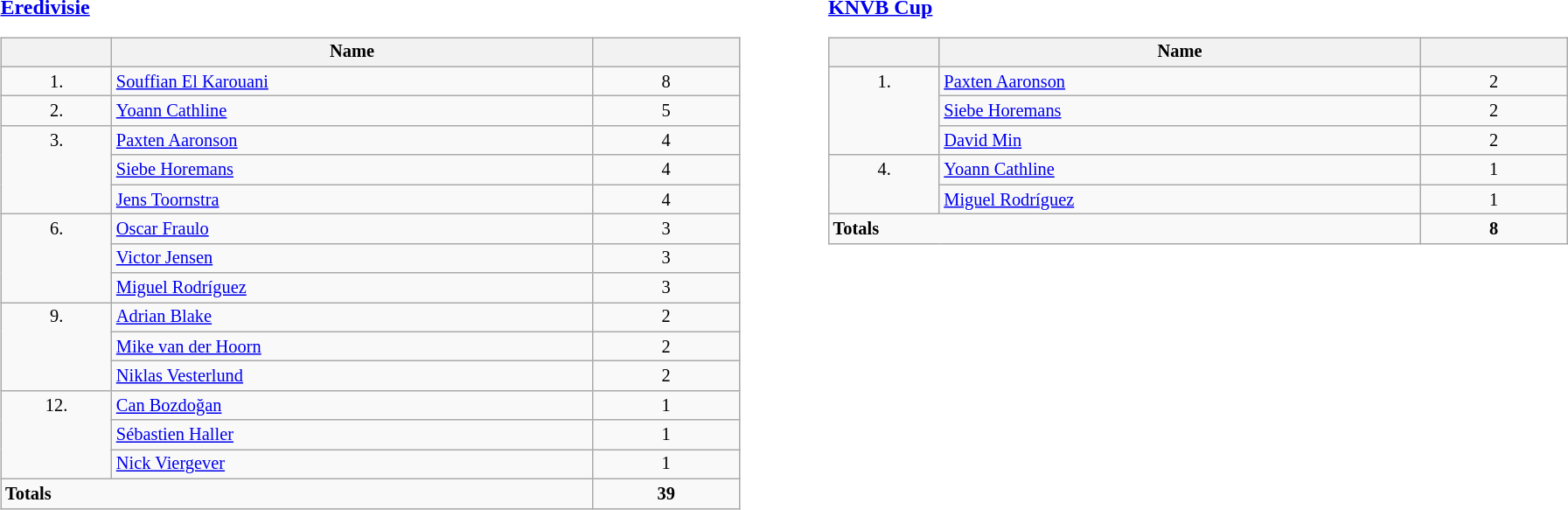<table style="width: 100%;">
<tr>
<td style="width: 33%; text-align: left; vertical-align: top;"><br><strong> <a href='#'>Eredivisie</a></strong><table class="wikitable" style="width: 90%; font-size: 85%;">
<tr style="vertical-align: top;">
<th style="width: 15%; text-align: center;"></th>
<th style="width: 65%; text-align: center;">Name</th>
<th style="width: 20%; text-align: center;"></th>
</tr>
<tr style="vertical-align: top;">
<td rowspan="1" style="text-align: center;">1.</td>
<td><strong></strong> <a href='#'>Souffian El Karouani</a></td>
<td style="text-align: center;">8</td>
</tr>
<tr style="vertical-align: top;">
<td rowspan="1" style="text-align: center;">2.</td>
<td><strong></strong> <a href='#'>Yoann Cathline</a></td>
<td style="text-align: center;">5</td>
</tr>
<tr style="vertical-align: top;">
<td rowspan="3" style="text-align: center;">3.</td>
<td><strong></strong> <a href='#'>Paxten Aaronson</a></td>
<td style="text-align: center;">4</td>
</tr>
<tr style="vertical-align: top;">
<td><strong></strong> <a href='#'>Siebe Horemans</a></td>
<td style="text-align: center;">4</td>
</tr>
<tr style="vertical-align: top;">
<td><strong></strong> <a href='#'>Jens Toornstra</a></td>
<td style="text-align: center;">4</td>
</tr>
<tr style="vertical-align: top;">
<td rowspan="3" style="text-align: center;">6.</td>
<td><strong></strong> <a href='#'>Oscar Fraulo</a></td>
<td style="text-align: center;">3</td>
</tr>
<tr style="vertical-align: top;">
<td><strong></strong> <a href='#'>Victor Jensen</a></td>
<td style="text-align: center;">3</td>
</tr>
<tr style="vertical-align: top;">
<td><strong></strong> <a href='#'>Miguel Rodríguez</a></td>
<td style="text-align: center;">3</td>
</tr>
<tr style="vertical-align: top;">
<td rowspan="3" style="text-align: center;">9.</td>
<td><strong></strong> <a href='#'>Adrian Blake</a></td>
<td style="text-align: center;">2</td>
</tr>
<tr style="vertical-align: top;">
<td><strong></strong> <a href='#'>Mike van der Hoorn</a></td>
<td style="text-align: center;">2</td>
</tr>
<tr style="vertical-align: top;">
<td><strong></strong> <a href='#'>Niklas Vesterlund</a></td>
<td style="text-align: center;">2</td>
</tr>
<tr style="vertical-align: top;">
<td rowspan="3" style="text-align: center;">12.</td>
<td><strong></strong> <a href='#'>Can Bozdoğan</a></td>
<td style="text-align: center;">1</td>
</tr>
<tr style="vertical-align: top;">
<td><strong></strong> <a href='#'>Sébastien Haller</a></td>
<td style="text-align: center;">1</td>
</tr>
<tr style="vertical-align: top;">
<td><strong></strong> <a href='#'>Nick Viergever</a></td>
<td style="text-align: center;">1</td>
</tr>
<tr style="vertical-align: top;">
<td colspan="2"><strong>Totals</strong></td>
<td style="text-align: center;"><strong>39</strong></td>
</tr>
</table>
</td>
<td style="width: 33%; text-align: left; vertical-align: top;"><br><strong> <a href='#'>KNVB Cup</a></strong><table class="wikitable" style="width: 90%; font-size: 85%;">
<tr>
<th style="width: 15%; text-align: center;"></th>
<th style="width: 65%; text-align: center;">Name</th>
<th style="width: 20%; text-align: center;"></th>
</tr>
<tr style="vertical-align: top;">
<td rowspan="3" style="text-align: center;">1.</td>
<td><strong></strong> <a href='#'>Paxten Aaronson</a></td>
<td style="text-align: center;">2</td>
</tr>
<tr style="vertical-align: top;">
<td><strong></strong> <a href='#'>Siebe Horemans</a></td>
<td style="text-align: center;">2</td>
</tr>
<tr style="vertical-align: top;">
<td><strong></strong> <a href='#'>David Min</a></td>
<td style="text-align: center;">2</td>
</tr>
<tr style="vertical-align: top;">
<td rowspan="2" style="text-align: center;">4.</td>
<td><strong></strong> <a href='#'>Yoann Cathline</a></td>
<td style="text-align: center;">1</td>
</tr>
<tr style="vertical-align: top;">
<td><strong></strong> <a href='#'>Miguel Rodríguez</a></td>
<td style="text-align: center;">1</td>
</tr>
<tr style="vertical-align: top;">
<td colspan="2"><strong>Totals</strong></td>
<td style="text-align: center;"><strong>8</strong></td>
</tr>
</table>
</td>
</tr>
</table>
